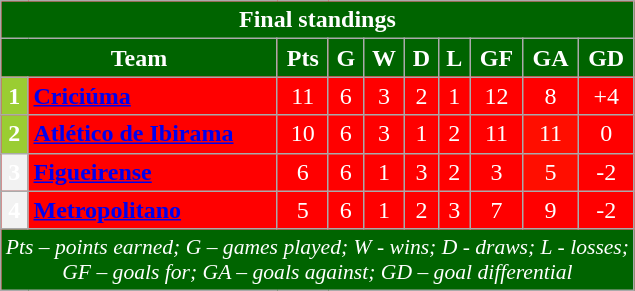<table class="wikitable" style="text-align:center; color:white; background:#ff0000">
<tr>
<th style="background:#006400" colspan="10">Final standings</th>
</tr>
<tr>
<th style="background:#006400" colspan="2">Team</th>
<th style="background:#006400">Pts</th>
<th style="background:#006400">G</th>
<th style="background:#006400">W</th>
<th style="background:#006400">D</th>
<th style="background:#006400">L</th>
<th style="background:#006400">GF</th>
<th style="background:#006400">GA</th>
<th style="background:#006400">GD</th>
</tr>
<tr>
<th style="background:#9ACD32">1</th>
<td align="left"><a href='#'><span><strong>Criciúma</strong></span></a></td>
<td bgcolor=#ff0000 align="center"><span>11</span></td>
<td bgcolor=#ff0000 align="center"><span>6</span></td>
<td bgcolor=#ff0000 align="center"><span>3</span></td>
<td bgcolor=#ff0000 align="center"><span>2</span></td>
<td bgcolor=#ff0000 align="center"><span>1</span></td>
<td bgcolor=#ff0000 align="center"><span>12</span></td>
<td bgcolor=#ff0000 align="center"><span>8</span></td>
<td bgcolor=#ff0000 align="center"><span>+4</span></td>
</tr>
<tr>
<th style="background:#9ACD32">2</th>
<td align="left"><a href='#'><span> <strong>Atlético de Ibirama</strong></span></a></td>
<td bgcolor=#ff0000 align="center"><span>10</span></td>
<td bgcolor=#ff0000 align="center"><span>6</span></td>
<td bgcolor=#ff0000 align="center"><span>3</span></td>
<td bgcolor=#ff0000 align="center"><span>1</span></td>
<td bgcolor=#ff0000 align="center"><span>2</span></td>
<td bgcolor=#ff0000 align="center"><span>11</span></td>
<td bgcolor=#ff0E00 align="center"><span>11</span></td>
<td bgcolor=#ff0000 align="center"><span>0</span></td>
</tr>
<tr>
<th>3</th>
<td align="left"><a href='#'><span> <strong>Figueirense</strong></span></a></td>
<td bgcolor=#ff0000 align="center"><span>6</span></td>
<td bgcolor=#ff0000 align="center"><span>6</span></td>
<td bgcolor=#ff0000 align="center"><span>1</span></td>
<td bgcolor=#ff0000 align="center"><span>3</span></td>
<td bgcolor=#ff0000 align="center"><span>2</span></td>
<td bgcolor=#ff0000 align="center"><span>3</span></td>
<td bgcolor=#ff0E00 align="center"><span>5</span></td>
<td bgcolor=#ff0000 align="center"><span>-2</span></td>
</tr>
<tr>
<th>4</th>
<td align="left"><a href='#'><span> <strong>Metropolitano</strong></span></a></td>
<td bgcolor=#ff0000 align="center"><span>5</span></td>
<td bgcolor=#ff0000 align="center"><span>6</span></td>
<td bgcolor=#ff0000 align="center"><span>1</span></td>
<td bgcolor=#ff0000 align="center"><span>2</span></td>
<td bgcolor=#ff0000 align="center"><span>3</span></td>
<td bgcolor=#ff0000 align="center"><span>7</span></td>
<td bgcolor=#ff0000 align="center"><span>9</span></td>
<td bgcolor=#ff0000 align="center"><span>-2</span></td>
</tr>
<tr>
<td colspan="10" style="background:#006400; font-size:90%; font-style:italic">Pts – points earned; G – games played; W - wins; D - draws; L - losses;<br>GF – goals for; GA – goals against; GD – goal differential</td>
</tr>
</table>
